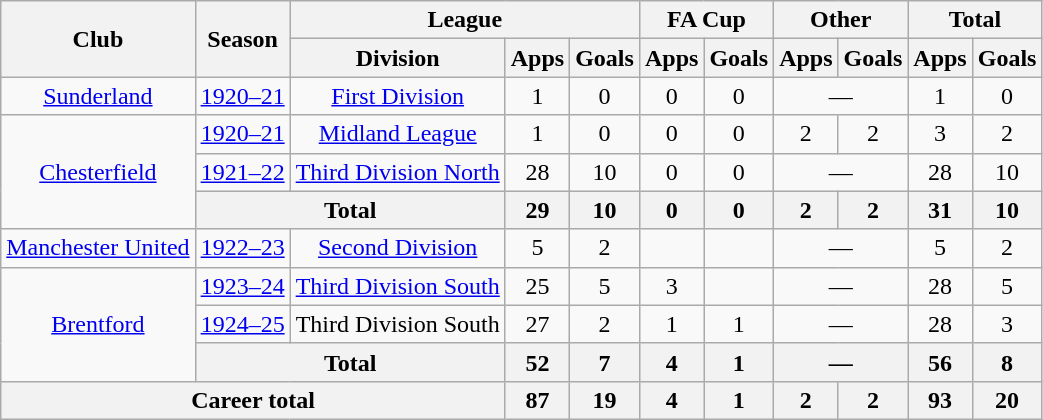<table class="wikitable" style="text-align:center">
<tr>
<th rowspan="2">Club</th>
<th rowspan="2">Season</th>
<th colspan="3">League</th>
<th colspan="2">FA Cup</th>
<th colspan="2">Other</th>
<th colspan="2">Total</th>
</tr>
<tr>
<th>Division</th>
<th>Apps</th>
<th>Goals</th>
<th>Apps</th>
<th>Goals</th>
<th>Apps</th>
<th>Goals</th>
<th>Apps</th>
<th>Goals</th>
</tr>
<tr>
<td><a href='#'>Sunderland</a></td>
<td><a href='#'>1920–21</a></td>
<td><a href='#'>First Division</a></td>
<td>1</td>
<td>0</td>
<td>0</td>
<td>0</td>
<td colspan="2">—</td>
<td>1</td>
<td>0</td>
</tr>
<tr>
<td rowspan="3"><a href='#'>Chesterfield</a></td>
<td><a href='#'>1920–21</a></td>
<td><a href='#'>Midland League</a></td>
<td>1</td>
<td>0</td>
<td>0</td>
<td>0</td>
<td>2</td>
<td>2</td>
<td>3</td>
<td>2</td>
</tr>
<tr>
<td><a href='#'>1921–22</a></td>
<td><a href='#'>Third Division North</a></td>
<td>28</td>
<td>10</td>
<td>0</td>
<td>0</td>
<td colspan="2">—</td>
<td>28</td>
<td>10</td>
</tr>
<tr>
<th colspan="2">Total</th>
<th>29</th>
<th>10</th>
<th>0</th>
<th>0</th>
<th>2</th>
<th>2</th>
<th>31</th>
<th>10</th>
</tr>
<tr>
<td><a href='#'>Manchester United</a></td>
<td><a href='#'>1922–23</a></td>
<td><a href='#'>Second Division</a></td>
<td>5</td>
<td>2</td>
<td></td>
<td></td>
<td colspan="2">—</td>
<td>5</td>
<td>2</td>
</tr>
<tr>
<td rowspan="3"><a href='#'>Brentford</a></td>
<td><a href='#'>1923–24</a></td>
<td><a href='#'>Third Division South</a></td>
<td>25</td>
<td>5</td>
<td>3</td>
<td></td>
<td colspan="2">—</td>
<td>28</td>
<td>5</td>
</tr>
<tr>
<td><a href='#'>1924–25</a></td>
<td>Third Division South</td>
<td>27</td>
<td>2</td>
<td>1</td>
<td>1</td>
<td colspan="2">—</td>
<td>28</td>
<td>3</td>
</tr>
<tr>
<th colspan="2">Total</th>
<th>52</th>
<th>7</th>
<th>4</th>
<th>1</th>
<th colspan="2">—</th>
<th>56</th>
<th>8</th>
</tr>
<tr>
<th colspan="3">Career total</th>
<th>87</th>
<th>19</th>
<th>4</th>
<th>1</th>
<th>2</th>
<th>2</th>
<th>93</th>
<th>20</th>
</tr>
</table>
